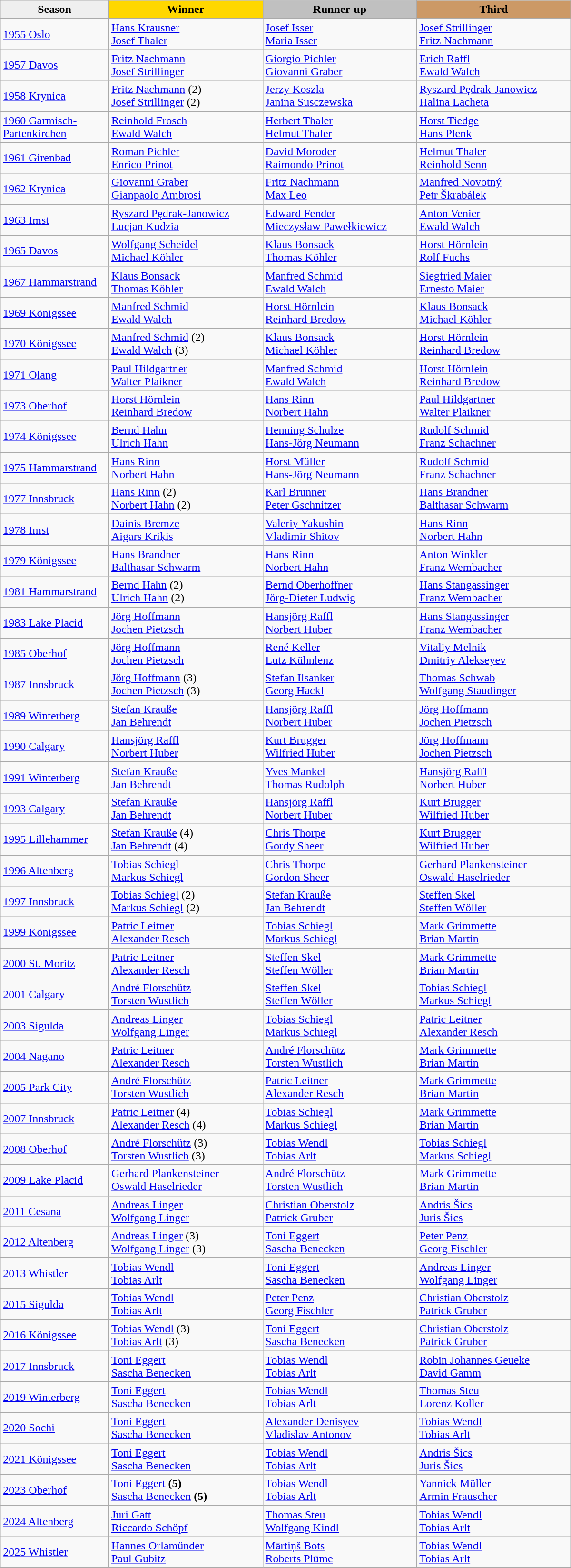<table class="wikitable sortable" style="width:800px;">
<tr>
<th style="width:19%; background:#efefef;">Season</th>
<th style="width:27%; background:gold">Winner</th>
<th style="width:27%; background:silver">Runner-up</th>
<th style="width:27%; background:#CC9966">Third</th>
</tr>
<tr>
<td><a href='#'>1955 Oslo</a></td>
<td><a href='#'>Hans Krausner</a><br><a href='#'>Josef Thaler</a><br></td>
<td><a href='#'>Josef Isser</a><br><a href='#'>Maria Isser</a><br></td>
<td><a href='#'>Josef Strillinger</a><br><a href='#'>Fritz Nachmann</a><br></td>
</tr>
<tr>
<td><a href='#'>1957 Davos</a></td>
<td><a href='#'>Fritz Nachmann</a><br><a href='#'>Josef Strillinger</a><br></td>
<td><a href='#'>Giorgio Pichler</a><br><a href='#'>Giovanni Graber</a><br></td>
<td><a href='#'>Erich Raffl</a><br><a href='#'>Ewald Walch</a><br></td>
</tr>
<tr>
<td><a href='#'>1958 Krynica</a></td>
<td><a href='#'>Fritz Nachmann</a> (2)<br><a href='#'>Josef Strillinger</a> (2)<br></td>
<td><a href='#'>Jerzy Koszla</a><br><a href='#'>Janina Susczewska</a><br></td>
<td><a href='#'>Ryszard Pędrak-Janowicz</a><br><a href='#'>Halina Lacheta</a><br></td>
</tr>
<tr>
<td><a href='#'>1960 Garmisch-Partenkirchen</a></td>
<td><a href='#'>Reinhold Frosch</a><br><a href='#'>Ewald Walch</a><br></td>
<td><a href='#'>Herbert Thaler</a><br><a href='#'>Helmut Thaler</a><br></td>
<td><a href='#'>Horst Tiedge</a><br><a href='#'>Hans Plenk</a><br></td>
</tr>
<tr>
<td><a href='#'>1961 Girenbad</a></td>
<td><a href='#'>Roman Pichler</a><br><a href='#'>Enrico Prinot</a><br></td>
<td><a href='#'>David Moroder</a><br><a href='#'>Raimondo Prinot</a><br></td>
<td><a href='#'>Helmut Thaler</a><br><a href='#'>Reinhold Senn</a><br></td>
</tr>
<tr>
<td><a href='#'>1962 Krynica</a></td>
<td><a href='#'>Giovanni Graber</a><br><a href='#'>Gianpaolo Ambrosi</a><br></td>
<td><a href='#'>Fritz Nachmann</a><br><a href='#'>Max Leo</a><br></td>
<td><a href='#'>Manfred Novotný</a><br><a href='#'>Petr Škrabálek</a><br></td>
</tr>
<tr>
<td><a href='#'>1963 Imst</a></td>
<td><a href='#'>Ryszard Pędrak-Janowicz</a><br><a href='#'>Lucjan Kudzia</a><br></td>
<td><a href='#'>Edward Fender</a><br><a href='#'>Mieczysław Pawełkiewicz</a><br></td>
<td><a href='#'>Anton Venier</a><br><a href='#'>Ewald Walch</a><br></td>
</tr>
<tr>
<td><a href='#'>1965 Davos</a></td>
<td><a href='#'>Wolfgang Scheidel</a><br><a href='#'>Michael Köhler</a><br></td>
<td><a href='#'>Klaus Bonsack</a><br><a href='#'>Thomas Köhler</a><br></td>
<td><a href='#'>Horst Hörnlein</a><br><a href='#'>Rolf Fuchs</a><br></td>
</tr>
<tr>
<td><a href='#'>1967 Hammarstrand</a></td>
<td><a href='#'>Klaus Bonsack</a><br><a href='#'>Thomas Köhler</a><br></td>
<td><a href='#'>Manfred Schmid</a><br><a href='#'>Ewald Walch</a><br></td>
<td><a href='#'>Siegfried Maier</a><br><a href='#'>Ernesto Maier</a><br></td>
</tr>
<tr>
<td><a href='#'>1969 Königssee</a></td>
<td><a href='#'>Manfred Schmid</a><br><a href='#'>Ewald Walch</a><br></td>
<td><a href='#'>Horst Hörnlein</a><br><a href='#'>Reinhard Bredow</a><br></td>
<td><a href='#'>Klaus Bonsack</a><br><a href='#'>Michael Köhler</a><br></td>
</tr>
<tr>
<td><a href='#'>1970 Königssee</a></td>
<td><a href='#'>Manfred Schmid</a> (2)<br><a href='#'>Ewald Walch</a> (3)<br></td>
<td><a href='#'>Klaus Bonsack</a><br><a href='#'>Michael Köhler</a><br></td>
<td><a href='#'>Horst Hörnlein</a><br><a href='#'>Reinhard Bredow</a><br></td>
</tr>
<tr>
<td><a href='#'>1971 Olang</a></td>
<td><a href='#'>Paul Hildgartner</a><br><a href='#'>Walter Plaikner</a><br></td>
<td><a href='#'>Manfred Schmid</a><br><a href='#'>Ewald Walch</a><br></td>
<td><a href='#'>Horst Hörnlein</a><br><a href='#'>Reinhard Bredow</a><br></td>
</tr>
<tr>
<td><a href='#'>1973 Oberhof</a></td>
<td><a href='#'>Horst Hörnlein</a><br><a href='#'>Reinhard Bredow</a><br></td>
<td><a href='#'>Hans Rinn</a><br><a href='#'>Norbert Hahn</a><br></td>
<td><a href='#'>Paul Hildgartner</a><br><a href='#'>Walter Plaikner</a><br></td>
</tr>
<tr>
<td><a href='#'>1974 Königssee</a></td>
<td><a href='#'>Bernd Hahn</a><br><a href='#'>Ulrich Hahn</a><br></td>
<td><a href='#'>Henning Schulze</a><br><a href='#'>Hans-Jörg Neumann</a><br></td>
<td><a href='#'>Rudolf Schmid</a><br><a href='#'>Franz Schachner</a><br></td>
</tr>
<tr>
<td><a href='#'>1975 Hammarstrand</a></td>
<td><a href='#'>Hans Rinn</a><br><a href='#'>Norbert Hahn</a><br></td>
<td><a href='#'>Horst Müller</a><br><a href='#'>Hans-Jörg Neumann</a><br></td>
<td><a href='#'>Rudolf Schmid</a><br><a href='#'>Franz Schachner</a><br></td>
</tr>
<tr>
<td><a href='#'>1977 Innsbruck</a></td>
<td><a href='#'>Hans Rinn</a> (2)<br><a href='#'>Norbert Hahn</a> (2)<br></td>
<td><a href='#'>Karl Brunner</a><br><a href='#'>Peter Gschnitzer</a><br></td>
<td><a href='#'>Hans Brandner</a><br><a href='#'>Balthasar Schwarm</a><br></td>
</tr>
<tr>
<td><a href='#'>1978 Imst</a></td>
<td><a href='#'>Dainis Bremze</a><br><a href='#'>Aigars Kriķis</a><br></td>
<td><a href='#'>Valeriy Yakushin</a><br><a href='#'>Vladimir Shitov</a><br></td>
<td><a href='#'>Hans Rinn</a><br><a href='#'>Norbert Hahn</a><br></td>
</tr>
<tr>
<td><a href='#'>1979 Königssee</a></td>
<td><a href='#'>Hans Brandner</a><br><a href='#'>Balthasar Schwarm</a><br></td>
<td><a href='#'>Hans Rinn</a><br><a href='#'>Norbert Hahn</a><br></td>
<td><a href='#'>Anton Winkler</a><br><a href='#'>Franz Wembacher</a><br></td>
</tr>
<tr>
<td><a href='#'>1981 Hammarstrand</a></td>
<td><a href='#'>Bernd Hahn</a> (2)<br><a href='#'>Ulrich Hahn</a> (2)<br></td>
<td><a href='#'>Bernd Oberhoffner</a><br><a href='#'>Jörg-Dieter Ludwig</a><br></td>
<td><a href='#'>Hans Stangassinger</a><br><a href='#'>Franz Wembacher</a><br></td>
</tr>
<tr>
<td><a href='#'>1983 Lake Placid</a></td>
<td><a href='#'>Jörg Hoffmann</a><br><a href='#'>Jochen Pietzsch</a><br></td>
<td><a href='#'>Hansjörg Raffl</a><br><a href='#'>Norbert Huber</a><br></td>
<td><a href='#'>Hans Stangassinger</a><br><a href='#'>Franz Wembacher</a><br></td>
</tr>
<tr>
<td><a href='#'>1985 Oberhof</a></td>
<td><a href='#'>Jörg Hoffmann</a><br><a href='#'>Jochen Pietzsch</a><br></td>
<td><a href='#'>René Keller</a><br><a href='#'>Lutz Kühnlenz</a><br></td>
<td><a href='#'>Vitaliy Melnik</a><br><a href='#'>Dmitriy Alekseyev</a><br></td>
</tr>
<tr>
<td><a href='#'>1987 Innsbruck</a></td>
<td><a href='#'>Jörg Hoffmann</a> (3)<br><a href='#'>Jochen Pietzsch</a> (3)<br></td>
<td><a href='#'>Stefan Ilsanker</a><br><a href='#'>Georg Hackl</a><br></td>
<td><a href='#'>Thomas Schwab</a><br><a href='#'>Wolfgang Staudinger</a><br></td>
</tr>
<tr>
<td><a href='#'>1989 Winterberg</a></td>
<td><a href='#'>Stefan Krauße</a><br><a href='#'>Jan Behrendt</a><br></td>
<td><a href='#'>Hansjörg Raffl</a><br><a href='#'>Norbert Huber</a><br></td>
<td><a href='#'>Jörg Hoffmann</a><br><a href='#'>Jochen Pietzsch</a><br></td>
</tr>
<tr>
<td><a href='#'>1990 Calgary</a></td>
<td><a href='#'>Hansjörg Raffl</a><br><a href='#'>Norbert Huber</a><br></td>
<td><a href='#'>Kurt Brugger</a><br><a href='#'>Wilfried Huber</a><br></td>
<td><a href='#'>Jörg Hoffmann</a><br><a href='#'>Jochen Pietzsch</a><br></td>
</tr>
<tr>
<td><a href='#'>1991 Winterberg</a></td>
<td><a href='#'>Stefan Krauße</a><br><a href='#'>Jan Behrendt</a><br></td>
<td><a href='#'>Yves Mankel</a><br><a href='#'>Thomas Rudolph</a><br></td>
<td><a href='#'>Hansjörg Raffl</a><br><a href='#'>Norbert Huber</a><br></td>
</tr>
<tr>
<td><a href='#'>1993 Calgary</a></td>
<td><a href='#'>Stefan Krauße</a><br><a href='#'>Jan Behrendt</a><br></td>
<td><a href='#'>Hansjörg Raffl</a><br><a href='#'>Norbert Huber</a><br></td>
<td><a href='#'>Kurt Brugger</a><br><a href='#'>Wilfried Huber</a><br></td>
</tr>
<tr>
<td><a href='#'>1995 Lillehammer</a></td>
<td><a href='#'>Stefan Krauße</a> (4)<br><a href='#'>Jan Behrendt</a> (4)<br></td>
<td><a href='#'>Chris Thorpe</a><br><a href='#'>Gordy Sheer</a><br></td>
<td><a href='#'>Kurt Brugger</a><br><a href='#'>Wilfried Huber</a><br></td>
</tr>
<tr>
<td><a href='#'>1996 Altenberg</a></td>
<td><a href='#'>Tobias Schiegl</a><br><a href='#'>Markus Schiegl</a><br></td>
<td><a href='#'>Chris Thorpe</a><br><a href='#'>Gordon Sheer</a><br></td>
<td><a href='#'>Gerhard Plankensteiner</a><br><a href='#'>Oswald Haselrieder</a><br></td>
</tr>
<tr>
<td><a href='#'>1997 Innsbruck</a></td>
<td><a href='#'>Tobias Schiegl</a> (2)<br><a href='#'>Markus Schiegl</a> (2)<br></td>
<td><a href='#'>Stefan Krauße</a><br><a href='#'>Jan Behrendt</a><br></td>
<td><a href='#'>Steffen Skel</a><br><a href='#'>Steffen Wöller</a><br></td>
</tr>
<tr>
<td><a href='#'>1999 Königssee</a></td>
<td><a href='#'>Patric Leitner</a><br><a href='#'>Alexander Resch</a><br></td>
<td><a href='#'>Tobias Schiegl</a><br><a href='#'>Markus Schiegl</a><br></td>
<td><a href='#'>Mark Grimmette</a><br><a href='#'>Brian Martin</a><br></td>
</tr>
<tr>
<td><a href='#'>2000 St. Moritz</a></td>
<td><a href='#'>Patric Leitner</a><br><a href='#'>Alexander Resch</a><br></td>
<td><a href='#'>Steffen Skel</a><br><a href='#'>Steffen Wöller</a><br></td>
<td><a href='#'>Mark Grimmette</a><br><a href='#'>Brian Martin</a><br></td>
</tr>
<tr>
<td><a href='#'>2001 Calgary</a></td>
<td><a href='#'>André Florschütz</a><br><a href='#'>Torsten Wustlich</a><br></td>
<td><a href='#'>Steffen Skel</a><br><a href='#'>Steffen Wöller</a><br></td>
<td><a href='#'>Tobias Schiegl</a><br><a href='#'>Markus Schiegl</a><br></td>
</tr>
<tr>
<td><a href='#'>2003 Sigulda</a></td>
<td><a href='#'>Andreas Linger</a><br><a href='#'>Wolfgang Linger</a><br></td>
<td><a href='#'>Tobias Schiegl</a><br><a href='#'>Markus Schiegl</a><br></td>
<td><a href='#'>Patric Leitner</a><br><a href='#'>Alexander Resch</a><br></td>
</tr>
<tr>
<td><a href='#'>2004 Nagano</a></td>
<td><a href='#'>Patric Leitner</a><br><a href='#'>Alexander Resch</a><br></td>
<td><a href='#'>André Florschütz</a><br><a href='#'>Torsten Wustlich</a><br></td>
<td><a href='#'>Mark Grimmette</a><br><a href='#'>Brian Martin</a><br></td>
</tr>
<tr>
<td><a href='#'>2005 Park City</a></td>
<td><a href='#'>André Florschütz</a><br><a href='#'>Torsten Wustlich</a><br></td>
<td><a href='#'>Patric Leitner</a><br><a href='#'>Alexander Resch</a><br></td>
<td><a href='#'>Mark Grimmette</a><br><a href='#'>Brian Martin</a><br></td>
</tr>
<tr>
<td><a href='#'>2007 Innsbruck</a></td>
<td><a href='#'>Patric Leitner</a> (4)<br><a href='#'>Alexander Resch</a> (4)<br></td>
<td><a href='#'>Tobias Schiegl</a><br><a href='#'>Markus Schiegl</a><br></td>
<td><a href='#'>Mark Grimmette</a><br><a href='#'>Brian Martin</a><br></td>
</tr>
<tr>
<td><a href='#'>2008 Oberhof</a></td>
<td><a href='#'>André Florschütz</a> (3)<br><a href='#'>Torsten Wustlich</a> (3)<br></td>
<td><a href='#'>Tobias Wendl</a><br><a href='#'>Tobias Arlt</a><br></td>
<td><a href='#'>Tobias Schiegl</a><br><a href='#'>Markus Schiegl</a><br></td>
</tr>
<tr>
<td><a href='#'>2009 Lake Placid</a></td>
<td><a href='#'>Gerhard Plankensteiner</a><br><a href='#'>Oswald Haselrieder</a><br></td>
<td><a href='#'>André Florschütz</a><br><a href='#'>Torsten Wustlich</a><br></td>
<td><a href='#'>Mark Grimmette</a><br><a href='#'>Brian Martin</a><br></td>
</tr>
<tr>
<td><a href='#'>2011 Cesana</a></td>
<td><a href='#'>Andreas Linger</a><br><a href='#'>Wolfgang Linger</a><br></td>
<td><a href='#'>Christian Oberstolz</a><br><a href='#'>Patrick Gruber</a><br></td>
<td><a href='#'>Andris Šics</a><br><a href='#'>Juris Šics</a><br></td>
</tr>
<tr>
<td><a href='#'>2012 Altenberg</a></td>
<td><a href='#'>Andreas Linger</a> (3)<br><a href='#'>Wolfgang Linger</a> (3)<br></td>
<td><a href='#'>Toni Eggert</a><br><a href='#'>Sascha Benecken</a><br></td>
<td><a href='#'>Peter Penz</a><br><a href='#'>Georg Fischler</a><br></td>
</tr>
<tr>
<td><a href='#'>2013 Whistler</a></td>
<td><a href='#'>Tobias Wendl</a><br><a href='#'>Tobias Arlt</a><br></td>
<td><a href='#'>Toni Eggert</a><br><a href='#'>Sascha Benecken</a><br></td>
<td><a href='#'>Andreas Linger</a><br><a href='#'>Wolfgang Linger</a><br></td>
</tr>
<tr>
<td><a href='#'>2015 Sigulda</a></td>
<td><a href='#'>Tobias Wendl</a><br><a href='#'>Tobias Arlt</a><br></td>
<td><a href='#'>Peter Penz</a><br><a href='#'>Georg Fischler</a><br></td>
<td><a href='#'>Christian Oberstolz</a><br><a href='#'>Patrick Gruber</a><br></td>
</tr>
<tr>
<td><a href='#'>2016 Königssee</a></td>
<td><a href='#'>Tobias Wendl</a> (3)<br><a href='#'>Tobias Arlt</a> (3)<br></td>
<td><a href='#'>Toni Eggert</a><br><a href='#'>Sascha Benecken</a><br></td>
<td><a href='#'>Christian Oberstolz</a><br><a href='#'>Patrick Gruber</a><br></td>
</tr>
<tr>
<td><a href='#'>2017 Innsbruck</a></td>
<td><a href='#'>Toni Eggert</a><br><a href='#'>Sascha Benecken</a><br></td>
<td><a href='#'>Tobias Wendl</a><br><a href='#'>Tobias Arlt</a><br></td>
<td><a href='#'>Robin Johannes Geueke</a><br><a href='#'>David Gamm</a><br></td>
</tr>
<tr>
<td><a href='#'>2019 Winterberg</a></td>
<td><a href='#'>Toni Eggert</a><br><a href='#'>Sascha Benecken</a><br></td>
<td><a href='#'>Tobias Wendl</a><br><a href='#'>Tobias Arlt</a><br></td>
<td><a href='#'>Thomas Steu</a><br><a href='#'>Lorenz Koller</a><br></td>
</tr>
<tr>
<td><a href='#'>2020 Sochi</a></td>
<td><a href='#'>Toni Eggert</a><br><a href='#'>Sascha Benecken</a><br></td>
<td><a href='#'>Alexander Denisyev</a><br><a href='#'>Vladislav Antonov</a><br></td>
<td><a href='#'>Tobias Wendl</a><br><a href='#'>Tobias Arlt</a><br></td>
</tr>
<tr>
<td><a href='#'>2021 Königssee</a></td>
<td><a href='#'>Toni Eggert</a><br><a href='#'>Sascha Benecken</a><br></td>
<td><a href='#'>Tobias Wendl</a><br><a href='#'>Tobias Arlt</a><br></td>
<td><a href='#'>Andris Šics</a><br><a href='#'>Juris Šics</a><br></td>
</tr>
<tr>
<td><a href='#'>2023 Oberhof</a></td>
<td><a href='#'>Toni Eggert</a> <strong>(5)</strong><br><a href='#'>Sascha Benecken</a> <strong>(5)</strong><br></td>
<td><a href='#'>Tobias Wendl</a><br><a href='#'>Tobias Arlt</a><br></td>
<td><a href='#'>Yannick Müller</a><br><a href='#'>Armin Frauscher</a><br></td>
</tr>
<tr>
<td><a href='#'>2024 Altenberg</a></td>
<td><a href='#'>Juri Gatt</a><br><a href='#'>Riccardo Schöpf</a><br></td>
<td><a href='#'>Thomas Steu</a><br><a href='#'>Wolfgang Kindl</a><br></td>
<td><a href='#'>Tobias Wendl</a><br><a href='#'>Tobias Arlt</a><br></td>
</tr>
<tr>
<td><a href='#'>2025 Whistler</a></td>
<td><a href='#'>Hannes Orlamünder</a><br><a href='#'>Paul Gubitz</a><br></td>
<td><a href='#'>Mārtiņš Bots</a><br><a href='#'>Roberts Plūme</a><br></td>
<td><a href='#'>Tobias Wendl</a><br><a href='#'>Tobias Arlt</a><br></td>
</tr>
</table>
